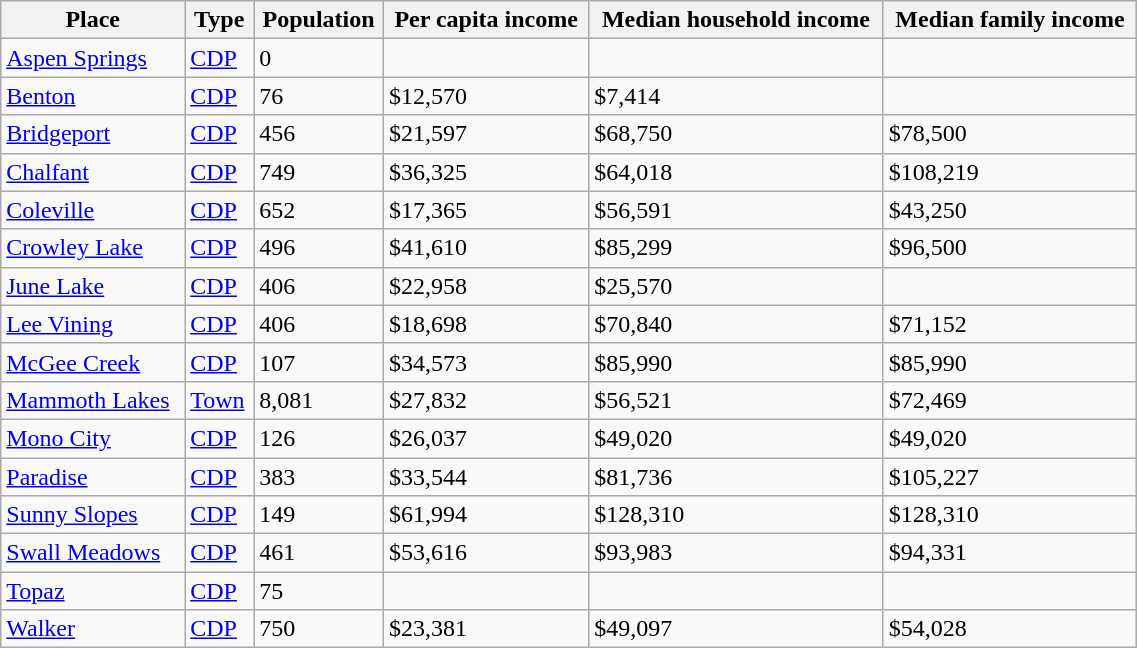<table class="wikitable collapsible collapsed sortable" style="width: 60%;">
<tr>
<th>Place</th>
<th>Type</th>
<th>Population</th>
<th data-sort-type="currency">Per capita income</th>
<th data-sort-type="currency">Median household income</th>
<th data-sort-type="currency">Median family income</th>
</tr>
<tr>
<td><a href='#'>Aspen Springs</a></td>
<td><a href='#'>CDP</a></td>
<td>0</td>
<td></td>
<td></td>
<td></td>
</tr>
<tr>
<td><a href='#'>Benton</a></td>
<td><a href='#'>CDP</a></td>
<td>76</td>
<td>$12,570</td>
<td>$7,414</td>
<td></td>
</tr>
<tr>
<td><a href='#'>Bridgeport</a></td>
<td><a href='#'>CDP</a></td>
<td>456</td>
<td>$21,597</td>
<td>$68,750</td>
<td>$78,500</td>
</tr>
<tr>
<td><a href='#'>Chalfant</a></td>
<td><a href='#'>CDP</a></td>
<td>749</td>
<td>$36,325</td>
<td>$64,018</td>
<td>$108,219</td>
</tr>
<tr>
<td><a href='#'>Coleville</a></td>
<td><a href='#'>CDP</a></td>
<td>652</td>
<td>$17,365</td>
<td>$56,591</td>
<td>$43,250</td>
</tr>
<tr>
<td><a href='#'>Crowley Lake</a></td>
<td><a href='#'>CDP</a></td>
<td>496</td>
<td>$41,610</td>
<td>$85,299</td>
<td>$96,500</td>
</tr>
<tr>
<td><a href='#'>June Lake</a></td>
<td><a href='#'>CDP</a></td>
<td>406</td>
<td>$22,958</td>
<td>$25,570</td>
<td></td>
</tr>
<tr>
<td><a href='#'>Lee Vining</a></td>
<td><a href='#'>CDP</a></td>
<td>406</td>
<td>$18,698</td>
<td>$70,840</td>
<td>$71,152</td>
</tr>
<tr>
<td><a href='#'>McGee Creek</a></td>
<td><a href='#'>CDP</a></td>
<td>107</td>
<td>$34,573</td>
<td>$85,990</td>
<td>$85,990</td>
</tr>
<tr>
<td><a href='#'>Mammoth Lakes</a></td>
<td><a href='#'>Town</a></td>
<td>8,081</td>
<td>$27,832</td>
<td>$56,521</td>
<td>$72,469</td>
</tr>
<tr>
<td><a href='#'>Mono City</a></td>
<td><a href='#'>CDP</a></td>
<td>126</td>
<td>$26,037</td>
<td>$49,020</td>
<td>$49,020</td>
</tr>
<tr>
<td><a href='#'>Paradise</a></td>
<td><a href='#'>CDP</a></td>
<td>383</td>
<td>$33,544</td>
<td>$81,736</td>
<td>$105,227</td>
</tr>
<tr>
<td><a href='#'>Sunny Slopes</a></td>
<td><a href='#'>CDP</a></td>
<td>149</td>
<td>$61,994</td>
<td>$128,310</td>
<td>$128,310</td>
</tr>
<tr>
<td><a href='#'>Swall Meadows</a></td>
<td><a href='#'>CDP</a></td>
<td>461</td>
<td>$53,616</td>
<td>$93,983</td>
<td>$94,331</td>
</tr>
<tr>
<td><a href='#'>Topaz</a></td>
<td><a href='#'>CDP</a></td>
<td>75</td>
<td></td>
<td></td>
<td></td>
</tr>
<tr>
<td><a href='#'>Walker</a></td>
<td><a href='#'>CDP</a></td>
<td>750</td>
<td>$23,381</td>
<td>$49,097</td>
<td>$54,028</td>
</tr>
</table>
